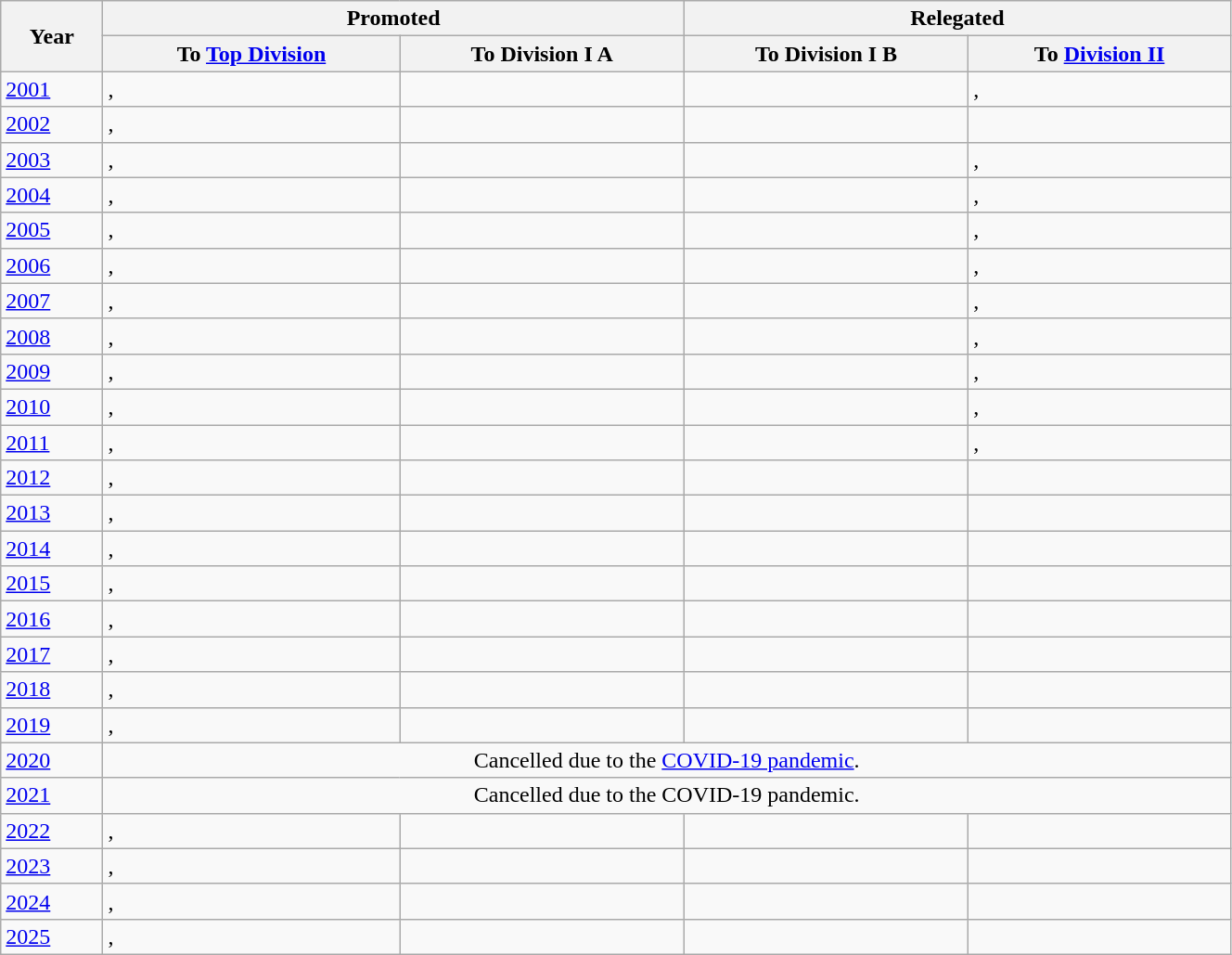<table class="wikitable" width=70%>
<tr>
<th rowspan=2>Year</th>
<th colspan=2>Promoted</th>
<th colspan=2>Relegated</th>
</tr>
<tr>
<th>To <a href='#'>Top Division</a></th>
<th>To Division I A</th>
<th>To Division I B</th>
<th>To <a href='#'>Division II</a></th>
</tr>
<tr>
<td><a href='#'>2001</a></td>
<td>, </td>
<td></td>
<td></td>
<td>, </td>
</tr>
<tr>
<td><a href='#'>2002</a></td>
<td>, </td>
<td></td>
<td></td>
<td> </td>
</tr>
<tr>
<td><a href='#'>2003</a></td>
<td>, </td>
<td></td>
<td></td>
<td>, </td>
</tr>
<tr>
<td><a href='#'>2004</a></td>
<td>, </td>
<td></td>
<td></td>
<td>, </td>
</tr>
<tr>
<td><a href='#'>2005</a></td>
<td>, </td>
<td></td>
<td></td>
<td>, </td>
</tr>
<tr>
<td><a href='#'>2006</a></td>
<td>, </td>
<td></td>
<td></td>
<td>, </td>
</tr>
<tr>
<td><a href='#'>2007</a></td>
<td>, </td>
<td></td>
<td></td>
<td>, </td>
</tr>
<tr>
<td><a href='#'>2008</a></td>
<td>, </td>
<td></td>
<td></td>
<td>, </td>
</tr>
<tr>
<td><a href='#'>2009</a></td>
<td>, </td>
<td></td>
<td></td>
<td>,</td>
</tr>
<tr>
<td><a href='#'>2010</a></td>
<td>, </td>
<td></td>
<td></td>
<td>, </td>
</tr>
<tr>
<td><a href='#'>2011</a></td>
<td>, </td>
<td></td>
<td></td>
<td>, </td>
</tr>
<tr>
<td><a href='#'>2012</a></td>
<td>, </td>
<td></td>
<td></td>
<td></td>
</tr>
<tr>
<td><a href='#'>2013</a></td>
<td>, </td>
<td></td>
<td></td>
<td></td>
</tr>
<tr>
<td><a href='#'>2014</a></td>
<td>, </td>
<td></td>
<td></td>
<td></td>
</tr>
<tr>
<td><a href='#'>2015</a></td>
<td>, </td>
<td></td>
<td></td>
<td></td>
</tr>
<tr>
<td><a href='#'>2016</a></td>
<td>, </td>
<td></td>
<td></td>
<td></td>
</tr>
<tr>
<td><a href='#'>2017</a></td>
<td>, </td>
<td></td>
<td></td>
<td></td>
</tr>
<tr>
<td><a href='#'>2018</a></td>
<td>, </td>
<td></td>
<td></td>
<td></td>
</tr>
<tr>
<td><a href='#'>2019</a></td>
<td>, </td>
<td></td>
<td></td>
<td></td>
</tr>
<tr>
<td><a href='#'>2020</a></td>
<td colspan=4 align=center>Cancelled due to the <a href='#'>COVID-19 pandemic</a>.</td>
</tr>
<tr>
<td><a href='#'>2021</a></td>
<td colspan=4 align=center>Cancelled due to the COVID-19 pandemic.</td>
</tr>
<tr>
<td><a href='#'>2022</a></td>
<td>, </td>
<td></td>
<td></td>
<td></td>
</tr>
<tr>
<td><a href='#'>2023</a></td>
<td>, </td>
<td></td>
<td></td>
<td></td>
</tr>
<tr>
<td><a href='#'>2024</a></td>
<td>, </td>
<td></td>
<td></td>
<td></td>
</tr>
<tr>
<td><a href='#'>2025</a></td>
<td>, </td>
<td></td>
<td></td>
<td></td>
</tr>
</table>
